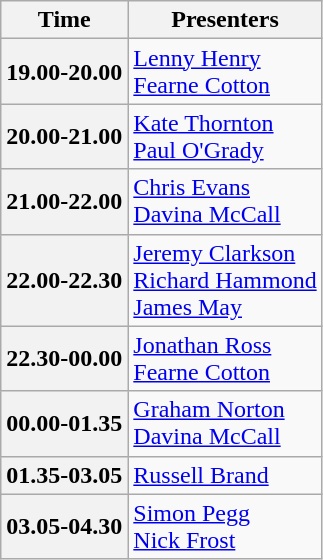<table class="wikitable">
<tr>
<th>Time</th>
<th>Presenters</th>
</tr>
<tr>
<th>19.00-20.00</th>
<td><a href='#'>Lenny Henry</a> <br> <a href='#'>Fearne Cotton</a></td>
</tr>
<tr>
<th>20.00-21.00</th>
<td><a href='#'>Kate Thornton</a> <br> <a href='#'>Paul O'Grady</a></td>
</tr>
<tr>
<th>21.00-22.00</th>
<td><a href='#'>Chris Evans</a> <br> <a href='#'>Davina McCall</a></td>
</tr>
<tr>
<th>22.00-22.30</th>
<td><a href='#'>Jeremy Clarkson</a> <br> <a href='#'>Richard Hammond</a> <br> <a href='#'>James May</a></td>
</tr>
<tr>
<th>22.30-00.00</th>
<td><a href='#'>Jonathan Ross</a> <br> <a href='#'>Fearne Cotton</a></td>
</tr>
<tr>
<th>00.00-01.35</th>
<td><a href='#'>Graham Norton</a> <br> <a href='#'>Davina McCall</a></td>
</tr>
<tr>
<th>01.35-03.05</th>
<td><a href='#'>Russell Brand</a></td>
</tr>
<tr>
<th>03.05-04.30</th>
<td><a href='#'>Simon Pegg</a> <br> <a href='#'>Nick Frost</a></td>
</tr>
</table>
